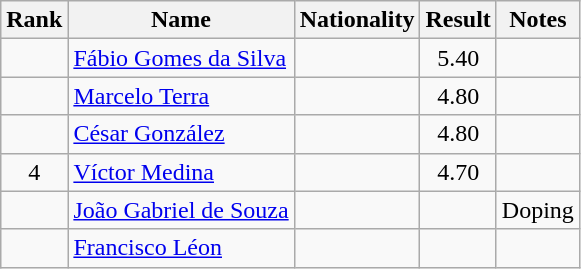<table class="wikitable sortable" style="text-align:center">
<tr>
<th>Rank</th>
<th>Name</th>
<th>Nationality</th>
<th>Result</th>
<th>Notes</th>
</tr>
<tr>
<td></td>
<td align=left><a href='#'>Fábio Gomes da Silva</a></td>
<td align=left></td>
<td>5.40</td>
<td></td>
</tr>
<tr>
<td></td>
<td align=left><a href='#'>Marcelo Terra</a></td>
<td align=left></td>
<td>4.80</td>
<td></td>
</tr>
<tr>
<td></td>
<td align=left><a href='#'>César González</a></td>
<td align=left></td>
<td>4.80</td>
<td></td>
</tr>
<tr>
<td>4</td>
<td align=left><a href='#'>Víctor Medina</a></td>
<td align=left></td>
<td>4.70</td>
<td></td>
</tr>
<tr>
<td></td>
<td align=left><a href='#'>João Gabriel de Souza</a></td>
<td align=left></td>
<td></td>
<td>Doping</td>
</tr>
<tr>
<td></td>
<td align=left><a href='#'>Francisco Léon</a></td>
<td align=left></td>
<td></td>
<td></td>
</tr>
</table>
